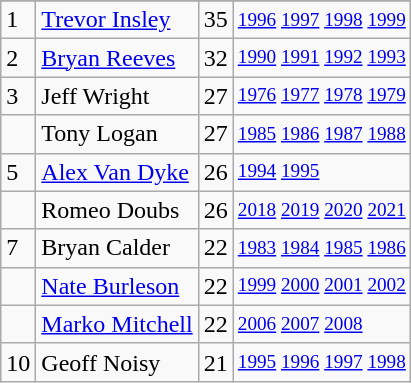<table class="wikitable">
<tr>
</tr>
<tr>
<td>1</td>
<td><a href='#'>Trevor Insley</a></td>
<td>35</td>
<td style="font-size:80%;"><a href='#'>1996</a> <a href='#'>1997</a> <a href='#'>1998</a> <a href='#'>1999</a></td>
</tr>
<tr>
<td>2</td>
<td><a href='#'>Bryan Reeves</a></td>
<td>32</td>
<td style="font-size:80%;"><a href='#'>1990</a> <a href='#'>1991</a> <a href='#'>1992</a> <a href='#'>1993</a></td>
</tr>
<tr>
<td>3</td>
<td>Jeff Wright</td>
<td>27</td>
<td style="font-size:80%;"><a href='#'>1976</a> <a href='#'>1977</a> <a href='#'>1978</a> <a href='#'>1979</a></td>
</tr>
<tr>
<td></td>
<td>Tony Logan</td>
<td>27</td>
<td style="font-size:80%;"><a href='#'>1985</a> <a href='#'>1986</a> <a href='#'>1987</a> <a href='#'>1988</a></td>
</tr>
<tr>
<td>5</td>
<td><a href='#'>Alex Van Dyke</a></td>
<td>26</td>
<td style="font-size:80%;"><a href='#'>1994</a> <a href='#'>1995</a></td>
</tr>
<tr>
<td></td>
<td>Romeo Doubs</td>
<td>26</td>
<td style="font-size:80%;"><a href='#'>2018</a> <a href='#'>2019</a> <a href='#'>2020</a> <a href='#'>2021</a></td>
</tr>
<tr>
<td>7</td>
<td>Bryan Calder</td>
<td>22</td>
<td style="font-size:80%;"><a href='#'>1983</a> <a href='#'>1984</a> <a href='#'>1985</a> <a href='#'>1986</a></td>
</tr>
<tr>
<td></td>
<td><a href='#'>Nate Burleson</a></td>
<td>22</td>
<td style="font-size:80%;"><a href='#'>1999</a> <a href='#'>2000</a> <a href='#'>2001</a> <a href='#'>2002</a></td>
</tr>
<tr>
<td></td>
<td><a href='#'>Marko Mitchell</a></td>
<td>22</td>
<td style="font-size:80%;"><a href='#'>2006</a> <a href='#'>2007</a> <a href='#'>2008</a></td>
</tr>
<tr>
<td>10</td>
<td>Geoff Noisy</td>
<td>21</td>
<td style="font-size:80%;"><a href='#'>1995</a> <a href='#'>1996</a> <a href='#'>1997</a> <a href='#'>1998</a></td>
</tr>
</table>
